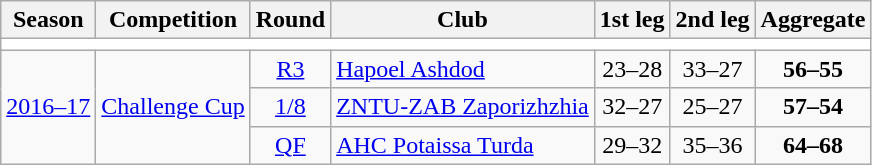<table class="wikitable">
<tr>
<th>Season</th>
<th>Competition</th>
<th>Round</th>
<th>Club</th>
<th>1st leg</th>
<th>2nd leg</th>
<th>Aggregate</th>
</tr>
<tr>
<td colspan="7" bgcolor=white></td>
</tr>
<tr>
<td rowspan="3"><a href='#'>2016–17</a></td>
<td rowspan="3"><a href='#'>Challenge Cup</a></td>
<td style="text-align:center;"><a href='#'>R3</a></td>
<td> <a href='#'>Hapoel Ashdod</a></td>
<td style="text-align:center;">23–28</td>
<td style="text-align:center;">33–27</td>
<td style="text-align:center;"><strong>56–55</strong></td>
</tr>
<tr>
<td style="text-align:center;"><a href='#'>1/8</a></td>
<td> <a href='#'>ZNTU-ZAB Zaporizhzhia</a></td>
<td style="text-align:center;">32–27</td>
<td style="text-align:center;">25–27</td>
<td style="text-align:center;"><strong>57–54</strong></td>
</tr>
<tr>
<td style="text-align:center;"><a href='#'>QF</a></td>
<td> <a href='#'>AHC Potaissa Turda</a></td>
<td style="text-align:center;">29–32</td>
<td style="text-align:center;">35–36</td>
<td style="text-align:center;"><strong>64–68</strong></td>
</tr>
</table>
